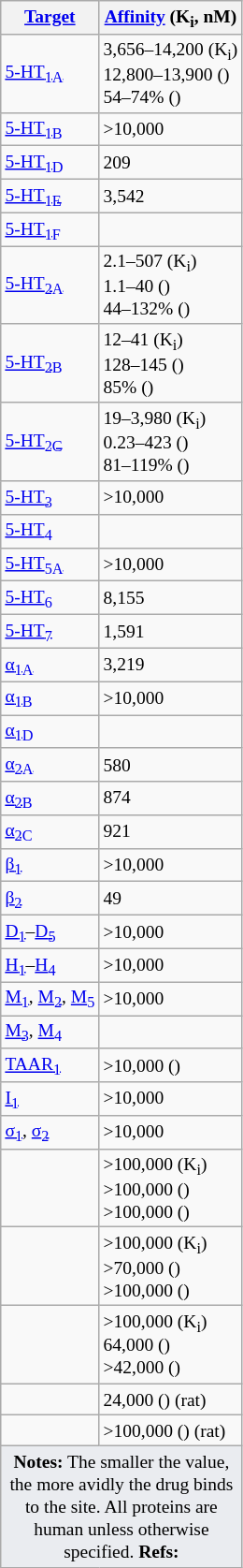<table class="wikitable floatleft" style="font-size:small;">
<tr>
<th><a href='#'>Target</a></th>
<th><a href='#'>Affinity</a> (K<sub>i</sub>, nM)</th>
</tr>
<tr>
<td><a href='#'>5-HT<sub>1A</sub></a></td>
<td>3,656–14,200 (K<sub>i</sub>)<br>12,800–13,900 ()<br>54–74% ()</td>
</tr>
<tr>
<td><a href='#'>5-HT<sub>1B</sub></a></td>
<td>>10,000</td>
</tr>
<tr>
<td><a href='#'>5-HT<sub>1D</sub></a></td>
<td>209</td>
</tr>
<tr>
<td><a href='#'>5-HT<sub>1E</sub></a></td>
<td>3,542</td>
</tr>
<tr>
<td><a href='#'>5-HT<sub>1F</sub></a></td>
<td></td>
</tr>
<tr>
<td><a href='#'>5-HT<sub>2A</sub></a></td>
<td>2.1–507 (K<sub>i</sub>)<br>1.1–40 ()<br>44–132% ()</td>
</tr>
<tr>
<td><a href='#'>5-HT<sub>2B</sub></a></td>
<td>12–41 (K<sub>i</sub>)<br>128–145 ()<br>85% ()</td>
</tr>
<tr>
<td><a href='#'>5-HT<sub>2C</sub></a></td>
<td>19–3,980 (K<sub>i</sub>)<br>0.23–423 ()<br>81–119% ()</td>
</tr>
<tr>
<td><a href='#'>5-HT<sub>3</sub></a></td>
<td>>10,000</td>
</tr>
<tr>
<td><a href='#'>5-HT<sub>4</sub></a></td>
<td></td>
</tr>
<tr>
<td><a href='#'>5-HT<sub>5A</sub></a></td>
<td>>10,000</td>
</tr>
<tr>
<td><a href='#'>5-HT<sub>6</sub></a></td>
<td>8,155</td>
</tr>
<tr>
<td><a href='#'>5-HT<sub>7</sub></a></td>
<td>1,591</td>
</tr>
<tr>
<td><a href='#'>α<sub>1A</sub></a></td>
<td>3,219</td>
</tr>
<tr>
<td><a href='#'>α<sub>1B</sub></a></td>
<td>>10,000</td>
</tr>
<tr>
<td><a href='#'>α<sub>1D</sub></a></td>
<td></td>
</tr>
<tr>
<td><a href='#'>α<sub>2A</sub></a></td>
<td>580</td>
</tr>
<tr>
<td><a href='#'>α<sub>2B</sub></a></td>
<td>874</td>
</tr>
<tr>
<td><a href='#'>α<sub>2C</sub></a></td>
<td>921</td>
</tr>
<tr>
<td><a href='#'>β<sub>1</sub></a></td>
<td>>10,000</td>
</tr>
<tr>
<td><a href='#'>β<sub>2</sub></a></td>
<td>49</td>
</tr>
<tr>
<td><a href='#'>D<sub>1</sub></a>–<a href='#'>D<sub>5</sub></a></td>
<td>>10,000</td>
</tr>
<tr>
<td><a href='#'>H<sub>1</sub></a>–<a href='#'>H<sub>4</sub></a></td>
<td>>10,000</td>
</tr>
<tr>
<td><a href='#'>M<sub>1</sub></a>, <a href='#'>M<sub>2</sub></a>, <a href='#'>M<sub>5</sub></a></td>
<td>>10,000</td>
</tr>
<tr>
<td><a href='#'>M<sub>3</sub></a>, <a href='#'>M<sub>4</sub></a></td>
<td></td>
</tr>
<tr>
<td><a href='#'>TAAR<sub>1</sub></a></td>
<td>>10,000 ()</td>
</tr>
<tr>
<td><a href='#'>I<sub>1</sub></a></td>
<td>>10,000</td>
</tr>
<tr>
<td><a href='#'>σ<sub>1</sub></a>, <a href='#'>σ<sub>2</sub></a></td>
<td>>10,000</td>
</tr>
<tr>
<td></td>
<td>>100,000 (K<sub>i</sub>)<br>>100,000 ()<br>>100,000 ()</td>
</tr>
<tr>
<td></td>
<td>>100,000 (K<sub>i</sub>)<br>>70,000 ()<br>>100,000 ()</td>
</tr>
<tr>
<td></td>
<td>>100,000 (K<sub>i</sub>)<br>64,000 ()<br>>42,000 ()</td>
</tr>
<tr>
<td></td>
<td>24,000 () (rat)</td>
</tr>
<tr>
<td></td>
<td>>100,000 () (rat)</td>
</tr>
<tr class="sortbottom">
<td colspan="2" style="width: 1px; background-color:#eaecf0; text-align: center;"><strong>Notes:</strong> The smaller the value, the more avidly the drug binds to the site. All proteins are human unless otherwise specified. <strong>Refs:</strong> </td>
</tr>
</table>
